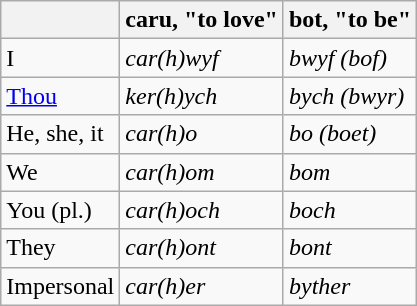<table class="wikitable">
<tr>
<th></th>
<th>caru, "to love"</th>
<th>bot, "to be"</th>
</tr>
<tr>
<td>I</td>
<td><em>car(h)wyf</em></td>
<td><em>bwyf (bof)</em></td>
</tr>
<tr>
<td><a href='#'>Thou</a></td>
<td><em>ker(h)ych</em></td>
<td><em>bych (bwyr)</em></td>
</tr>
<tr>
<td>He, she, it</td>
<td><em>car(h)o</em></td>
<td><em>bo (boet)</em></td>
</tr>
<tr>
<td>We</td>
<td><em>car(h)om</em></td>
<td><em>bom</em></td>
</tr>
<tr>
<td>You (pl.)</td>
<td><em>car(h)och</em></td>
<td><em>boch</em></td>
</tr>
<tr>
<td>They</td>
<td><em>car(h)ont</em></td>
<td><em>bont</em></td>
</tr>
<tr>
<td>Impersonal</td>
<td><em>car(h)er</em></td>
<td><em>byther</em></td>
</tr>
</table>
